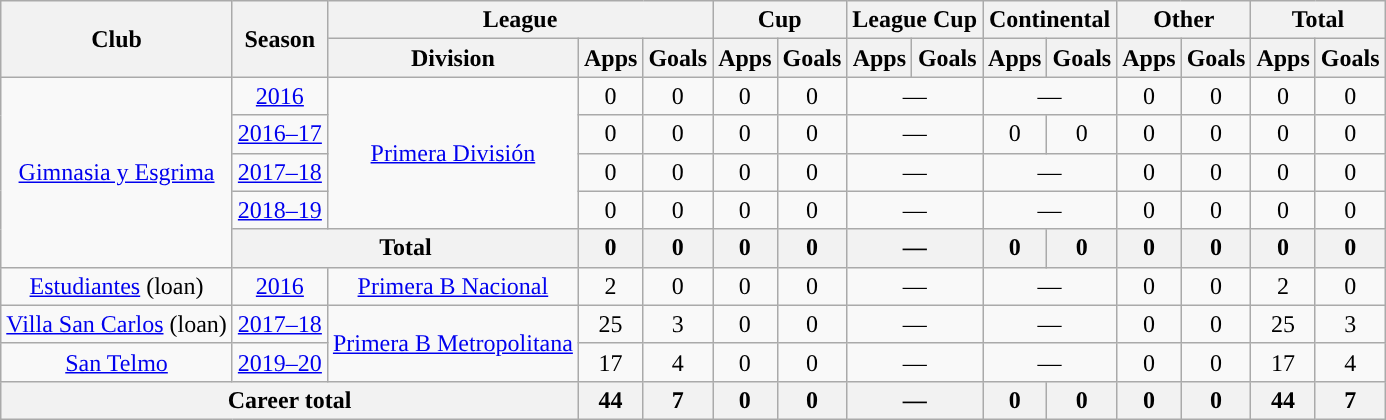<table class="wikitable" style="text-align:center">
<tr>
<th rowspan="2">Club</th>
<th rowspan="2">Season</th>
<th colspan="3">League</th>
<th colspan="2">Cup</th>
<th colspan="2">League Cup</th>
<th colspan="2">Continental</th>
<th colspan="2">Other</th>
<th colspan="2">Total</th>
</tr>
<tr>
<th>Division</th>
<th>Apps</th>
<th>Goals</th>
<th>Apps</th>
<th>Goals</th>
<th>Apps</th>
<th>Goals</th>
<th>Apps</th>
<th>Goals</th>
<th>Apps</th>
<th>Goals</th>
<th>Apps</th>
<th>Goals</th>
</tr>
<tr>
<td rowspan="5"><a href='#'>Gimnasia y Esgrima</a></td>
<td><a href='#'>2016</a></td>
<td rowspan="4"><a href='#'>Primera División</a></td>
<td>0</td>
<td>0</td>
<td>0</td>
<td>0</td>
<td colspan="2">—</td>
<td colspan="2">—</td>
<td>0</td>
<td>0</td>
<td>0</td>
<td>0</td>
</tr>
<tr>
<td><a href='#'>2016–17</a></td>
<td>0</td>
<td>0</td>
<td>0</td>
<td>0</td>
<td colspan="2">—</td>
<td>0</td>
<td>0</td>
<td>0</td>
<td>0</td>
<td>0</td>
<td>0</td>
</tr>
<tr>
<td><a href='#'>2017–18</a></td>
<td>0</td>
<td>0</td>
<td>0</td>
<td>0</td>
<td colspan="2">—</td>
<td colspan="2">—</td>
<td>0</td>
<td>0</td>
<td>0</td>
<td>0</td>
</tr>
<tr>
<td><a href='#'>2018–19</a></td>
<td>0</td>
<td>0</td>
<td>0</td>
<td>0</td>
<td colspan="2">—</td>
<td colspan="2">—</td>
<td>0</td>
<td>0</td>
<td>0</td>
<td>0</td>
</tr>
<tr>
<th colspan="2">Total</th>
<th>0</th>
<th>0</th>
<th>0</th>
<th>0</th>
<th colspan="2">—</th>
<th>0</th>
<th>0</th>
<th>0</th>
<th>0</th>
<th>0</th>
<th>0</th>
</tr>
<tr>
<td rowspan="1"><a href='#'>Estudiantes</a> (loan)</td>
<td><a href='#'>2016</a></td>
<td rowspan="1"><a href='#'>Primera B Nacional</a></td>
<td>2</td>
<td>0</td>
<td>0</td>
<td>0</td>
<td colspan="2">—</td>
<td colspan="2">—</td>
<td>0</td>
<td>0</td>
<td>2</td>
<td>0</td>
</tr>
<tr>
<td rowspan="1"><a href='#'>Villa San Carlos</a> (loan)</td>
<td><a href='#'>2017–18</a></td>
<td rowspan="2"><a href='#'>Primera B Metropolitana</a></td>
<td>25</td>
<td>3</td>
<td>0</td>
<td>0</td>
<td colspan="2">—</td>
<td colspan="2">—</td>
<td>0</td>
<td>0</td>
<td>25</td>
<td>3</td>
</tr>
<tr>
<td rowspan="1"><a href='#'>San Telmo</a></td>
<td><a href='#'>2019–20</a></td>
<td>17</td>
<td>4</td>
<td>0</td>
<td>0</td>
<td colspan="2">—</td>
<td colspan="2">—</td>
<td>0</td>
<td>0</td>
<td>17</td>
<td>4</td>
</tr>
<tr>
<th colspan="3">Career total</th>
<th>44</th>
<th>7</th>
<th>0</th>
<th>0</th>
<th colspan="2">—</th>
<th>0</th>
<th>0</th>
<th>0</th>
<th>0</th>
<th>44</th>
<th>7</th>
</tr>
</table>
